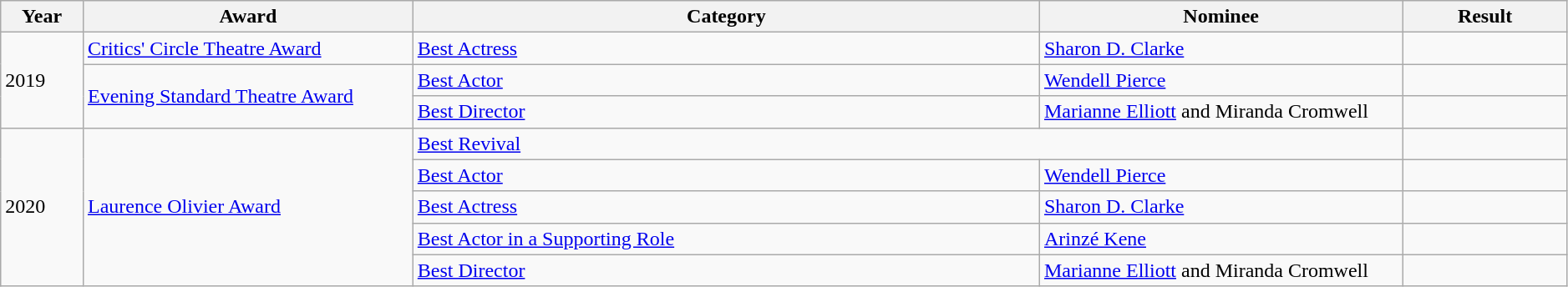<table class="wikitable sortable" style="width: 99%;">
<tr>
<th scope="col" style="width:5%;">Year</th>
<th scope="col" style="width:20%;">Award</th>
<th scope="col" style="width:38%;">Category</th>
<th scope="col" style="width:22%;">Nominee</th>
<th scope="col" style="width:10%;">Result</th>
</tr>
<tr>
<td rowspan="3">2019</td>
<td><a href='#'>Critics' Circle Theatre Award</a></td>
<td><a href='#'>Best Actress</a></td>
<td><a href='#'>Sharon D. Clarke</a></td>
<td></td>
</tr>
<tr>
<td rowspan="2"><a href='#'>Evening Standard Theatre Award</a></td>
<td><a href='#'>Best Actor</a></td>
<td><a href='#'>Wendell Pierce</a></td>
<td></td>
</tr>
<tr>
<td><a href='#'>Best Director</a></td>
<td><a href='#'>Marianne Elliott</a> and Miranda Cromwell</td>
<td></td>
</tr>
<tr>
<td rowspan="5">2020</td>
<td rowspan="5"><a href='#'>Laurence Olivier Award</a></td>
<td colspan="2"><a href='#'>Best Revival</a></td>
<td></td>
</tr>
<tr>
<td><a href='#'>Best Actor</a></td>
<td><a href='#'>Wendell Pierce</a></td>
<td></td>
</tr>
<tr>
<td><a href='#'>Best Actress</a></td>
<td><a href='#'>Sharon D. Clarke</a></td>
<td></td>
</tr>
<tr>
<td><a href='#'>Best Actor in a Supporting Role</a></td>
<td><a href='#'>Arinzé Kene</a></td>
<td></td>
</tr>
<tr>
<td><a href='#'>Best Director</a></td>
<td><a href='#'>Marianne Elliott</a> and Miranda Cromwell</td>
<td></td>
</tr>
</table>
